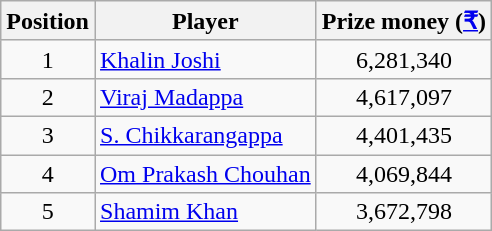<table class=wikitable>
<tr>
<th>Position</th>
<th>Player</th>
<th>Prize money (<a href='#'>₹</a>)</th>
</tr>
<tr>
<td align=center>1</td>
<td> <a href='#'>Khalin Joshi</a></td>
<td align=center>6,281,340</td>
</tr>
<tr>
<td align=center>2</td>
<td> <a href='#'>Viraj Madappa</a></td>
<td align=center>4,617,097</td>
</tr>
<tr>
<td align=center>3</td>
<td> <a href='#'>S. Chikkarangappa</a></td>
<td align=center>4,401,435</td>
</tr>
<tr>
<td align=center>4</td>
<td> <a href='#'>Om Prakash Chouhan</a></td>
<td align=center>4,069,844</td>
</tr>
<tr>
<td align=center>5</td>
<td> <a href='#'>Shamim Khan</a></td>
<td align=center>3,672,798</td>
</tr>
</table>
